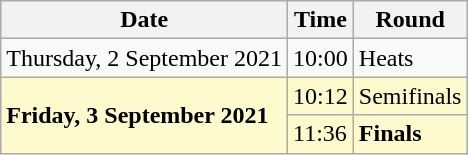<table class="wikitable">
<tr>
<th>Date</th>
<th>Time</th>
<th>Round</th>
</tr>
<tr>
<td>Thursday, 2 September 2021</td>
<td>10:00</td>
<td>Heats</td>
</tr>
<tr style=background:lemonchiffon>
<td rowspan=2><strong>Friday, 3 September 2021</strong></td>
<td>10:12</td>
<td>Semifinals</td>
</tr>
<tr style=background:lemonchiffon>
<td>11:36</td>
<td><strong>Finals</strong></td>
</tr>
</table>
